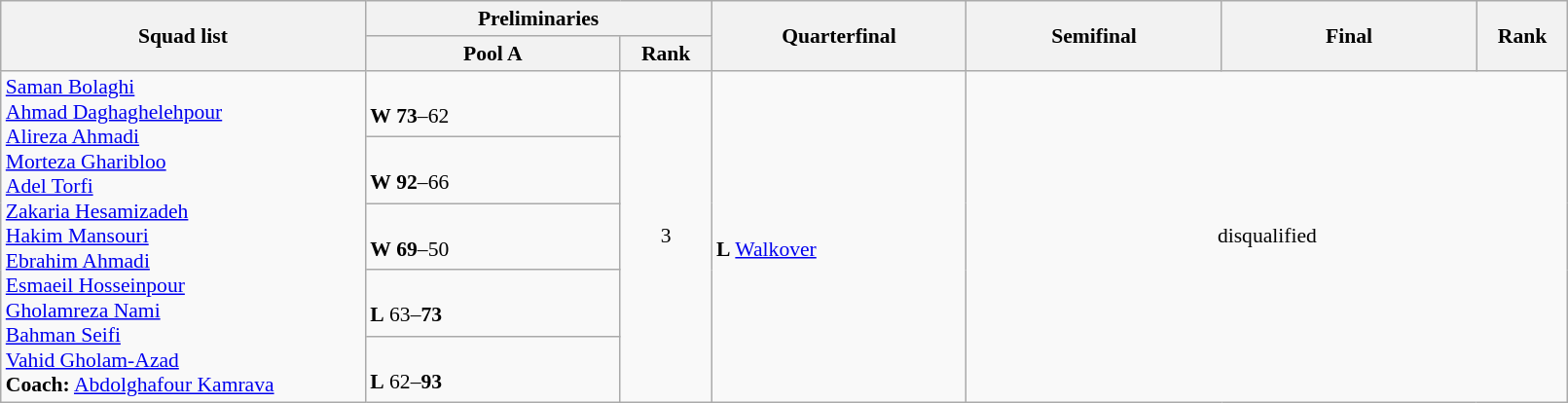<table class="wikitable" width="85%" style="text-align:left; font-size:90%">
<tr>
<th rowspan="2" width="20%">Squad list</th>
<th colspan="2">Preliminaries</th>
<th rowspan="2" width="14%">Quarterfinal</th>
<th rowspan="2" width="14%">Semifinal</th>
<th rowspan="2" width="14%">Final</th>
<th rowspan="2" width="5%">Rank</th>
</tr>
<tr>
<th width="14%">Pool A</th>
<th width="5%">Rank</th>
</tr>
<tr>
<td rowspan="5"><a href='#'>Saman Bolaghi</a><br> <a href='#'>Ahmad Daghaghelehpour</a><br> <a href='#'>Alireza Ahmadi</a><br> <a href='#'>Morteza Gharibloo</a><br> <a href='#'>Adel Torfi</a><br> <a href='#'>Zakaria Hesamizadeh</a><br> <a href='#'>Hakim Mansouri</a><br> <a href='#'>Ebrahim Ahmadi</a><br> <a href='#'>Esmaeil Hosseinpour</a><br> <a href='#'>Gholamreza Nami</a><br> <a href='#'>Bahman Seifi</a><br> <a href='#'>Vahid Gholam-Azad</a><br> <strong>Coach:</strong> <a href='#'>Abdolghafour Kamrava</a></td>
<td><br><strong>W</strong> <strong>73</strong>–62</td>
<td rowspan="5" align=center>3 <strong></strong></td>
<td rowspan="5"><br><strong>L</strong> <a href='#'>Walkover</a></td>
<td rowspan="5" colspan="3" align="center">disqualified</td>
</tr>
<tr>
<td><br><strong>W</strong> <strong>92</strong>–66</td>
</tr>
<tr>
<td><br><strong>W</strong> <strong>69</strong>–50</td>
</tr>
<tr>
<td><br><strong>L</strong> 63–<strong>73</strong></td>
</tr>
<tr>
<td><br><strong>L</strong> 62–<strong>93</strong></td>
</tr>
</table>
